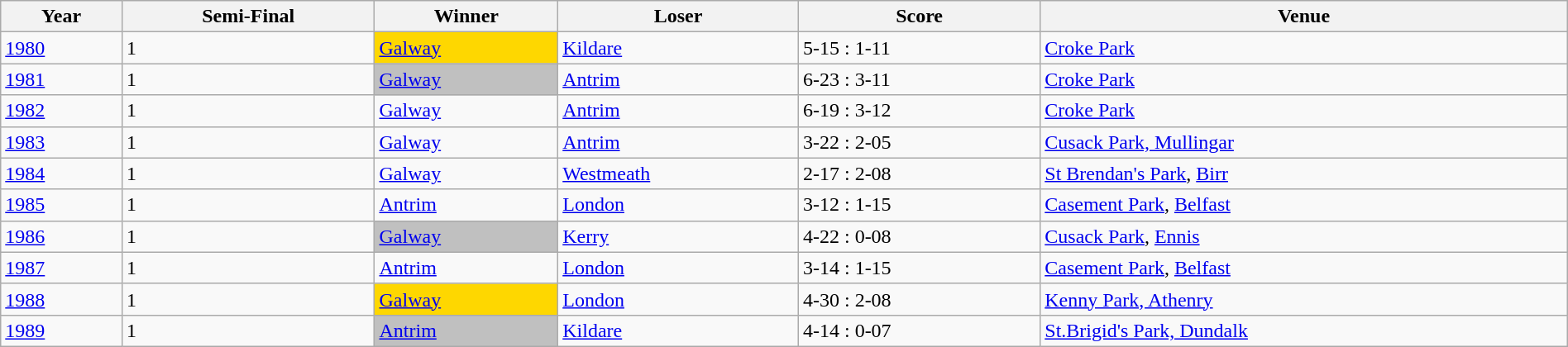<table class="wikitable" width=100%>
<tr>
<th>Year</th>
<th>Semi-Final</th>
<th>Winner</th>
<th>Loser</th>
<th>Score</th>
<th>Venue</th>
</tr>
<tr>
<td rowspan=1><a href='#'>1980</a></td>
<td>1</td>
<td style="background-color:#FED700"><a href='#'>Galway</a></td>
<td><a href='#'>Kildare</a></td>
<td>5-15 : 1-11</td>
<td><a href='#'>Croke Park</a></td>
</tr>
<tr>
<td rowspan=1><a href='#'>1981</a></td>
<td>1</td>
<td style="background-color:#C0C0C0"><a href='#'>Galway</a></td>
<td><a href='#'>Antrim</a></td>
<td>6-23 : 3-11</td>
<td><a href='#'>Croke Park</a></td>
</tr>
<tr>
<td rowspan=1><a href='#'>1982</a></td>
<td>1</td>
<td><a href='#'>Galway</a></td>
<td><a href='#'>Antrim</a></td>
<td>6-19 : 3-12</td>
<td><a href='#'>Croke Park</a></td>
</tr>
<tr>
<td rowspan=1><a href='#'>1983</a></td>
<td>1</td>
<td><a href='#'>Galway</a></td>
<td><a href='#'>Antrim</a></td>
<td>3-22 : 2-05</td>
<td><a href='#'>Cusack Park, Mullingar</a></td>
</tr>
<tr>
<td rowspan=1><a href='#'>1984</a></td>
<td>1</td>
<td><a href='#'>Galway</a></td>
<td><a href='#'>Westmeath</a></td>
<td>2-17 : 2-08</td>
<td><a href='#'>St Brendan's Park</a>, <a href='#'>Birr</a></td>
</tr>
<tr>
<td rowspan=1><a href='#'>1985</a></td>
<td>1</td>
<td><a href='#'>Antrim</a></td>
<td><a href='#'>London</a></td>
<td>3-12 : 1-15</td>
<td><a href='#'>Casement Park</a>, <a href='#'>Belfast</a></td>
</tr>
<tr>
<td rowspan=1><a href='#'>1986</a></td>
<td>1</td>
<td style="background-color:#C0C0C0"><a href='#'>Galway</a></td>
<td><a href='#'>Kerry</a></td>
<td>4-22 : 0-08</td>
<td><a href='#'>Cusack Park</a>, <a href='#'>Ennis</a></td>
</tr>
<tr>
<td rowspan=1><a href='#'>1987</a></td>
<td>1</td>
<td><a href='#'>Antrim</a></td>
<td><a href='#'>London</a></td>
<td>3-14 : 1-15</td>
<td><a href='#'>Casement Park</a>, <a href='#'>Belfast</a></td>
</tr>
<tr>
<td rowspan=1><a href='#'>1988</a></td>
<td>1</td>
<td style="background-color:#FED700"><a href='#'>Galway</a></td>
<td><a href='#'>London</a></td>
<td>4-30 : 2-08</td>
<td><a href='#'>Kenny Park, Athenry</a></td>
</tr>
<tr>
<td rowspan=1><a href='#'>1989</a></td>
<td>1</td>
<td style="background-color:#C0C0C0"><a href='#'>Antrim</a></td>
<td><a href='#'>Kildare</a></td>
<td>4-14 : 0-07</td>
<td><a href='#'>St.Brigid's Park, Dundalk</a></td>
</tr>
</table>
